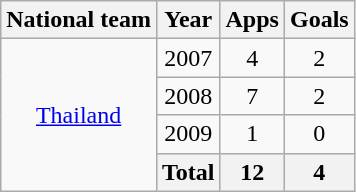<table class="wikitable" style="text-align:center">
<tr>
<th>National team</th>
<th>Year</th>
<th>Apps</th>
<th>Goals</th>
</tr>
<tr>
<td rowspan="4" valign="center"><a href='#'>Thailand</a></td>
<td>2007</td>
<td>4</td>
<td>2</td>
</tr>
<tr>
<td>2008</td>
<td>7</td>
<td>2</td>
</tr>
<tr>
<td>2009</td>
<td>1</td>
<td>0</td>
</tr>
<tr>
<th>Total</th>
<th>12</th>
<th>4</th>
</tr>
</table>
